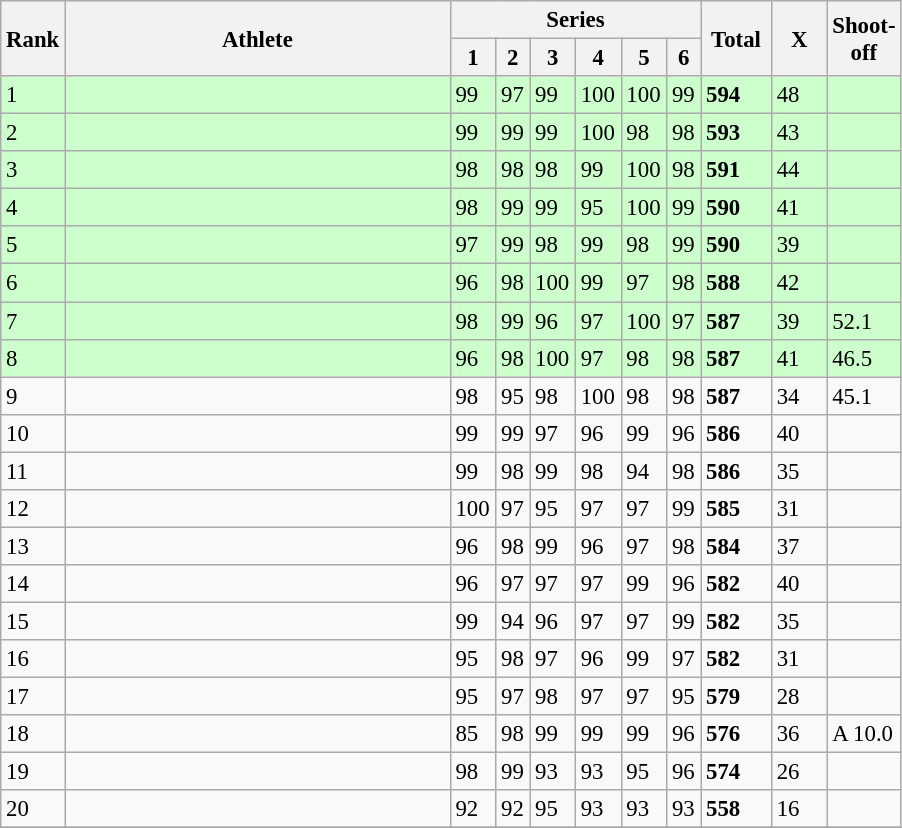<table class="wikitable" style="font-size:95%" style="width:35em;" style="text-align:center">
<tr>
<th rowspan=2>Rank</th>
<th rowspan=2 width=250>Athlete</th>
<th colspan=6 width=160>Series</th>
<th rowspan=2 width=40>Total</th>
<th rowspan=2 width=30>X</th>
<th rowspan=2 width=40>Shoot-off</th>
</tr>
<tr>
<th>1</th>
<th>2</th>
<th>3</th>
<th>4</th>
<th>5</th>
<th>6</th>
</tr>
<tr bgcolor=ccffcc>
<td>1</td>
<td align=left></td>
<td>99</td>
<td>97</td>
<td>99</td>
<td>100</td>
<td>100</td>
<td>99</td>
<td><strong>594</strong></td>
<td>48</td>
<td></td>
</tr>
<tr bgcolor=ccffcc>
<td>2</td>
<td align=left></td>
<td>99</td>
<td>99</td>
<td>99</td>
<td>100</td>
<td>98</td>
<td>98</td>
<td><strong>593</strong></td>
<td>43</td>
<td></td>
</tr>
<tr bgcolor=ccffcc>
<td>3</td>
<td align=left></td>
<td>98</td>
<td>98</td>
<td>98</td>
<td>99</td>
<td>100</td>
<td>98</td>
<td><strong>591</strong></td>
<td>44</td>
<td></td>
</tr>
<tr bgcolor=ccffcc>
<td>4</td>
<td align=left></td>
<td>98</td>
<td>99</td>
<td>99</td>
<td>95</td>
<td>100</td>
<td>99</td>
<td><strong>590</strong></td>
<td>41</td>
<td></td>
</tr>
<tr bgcolor=ccffcc>
<td>5</td>
<td align=left></td>
<td>97</td>
<td>99</td>
<td>98</td>
<td>99</td>
<td>98</td>
<td>99</td>
<td><strong>590</strong></td>
<td>39</td>
<td></td>
</tr>
<tr bgcolor=ccffcc>
<td>6</td>
<td align=left></td>
<td>96</td>
<td>98</td>
<td>100</td>
<td>99</td>
<td>97</td>
<td>98</td>
<td><strong>588</strong></td>
<td>42</td>
<td></td>
</tr>
<tr bgcolor=ccffcc>
<td>7</td>
<td align=left></td>
<td>98</td>
<td>99</td>
<td>96</td>
<td>97</td>
<td>100</td>
<td>97</td>
<td><strong>587</strong></td>
<td>39</td>
<td>52.1</td>
</tr>
<tr bgcolor=ccffcc>
<td>8</td>
<td align=left></td>
<td>96</td>
<td>98</td>
<td>100</td>
<td>97</td>
<td>98</td>
<td>98</td>
<td><strong>587</strong></td>
<td>41</td>
<td>46.5</td>
</tr>
<tr>
<td>9</td>
<td align=left></td>
<td>98</td>
<td>95</td>
<td>98</td>
<td>100</td>
<td>98</td>
<td>98</td>
<td><strong>587</strong></td>
<td>34</td>
<td>45.1</td>
</tr>
<tr>
<td>10</td>
<td align=left></td>
<td>99</td>
<td>99</td>
<td>97</td>
<td>96</td>
<td>99</td>
<td>96</td>
<td><strong>586</strong></td>
<td>40</td>
<td></td>
</tr>
<tr>
<td>11</td>
<td align=left></td>
<td>99</td>
<td>98</td>
<td>99</td>
<td>98</td>
<td>94</td>
<td>98</td>
<td><strong>586</strong></td>
<td>35</td>
<td></td>
</tr>
<tr>
<td>12</td>
<td align=left></td>
<td>100</td>
<td>97</td>
<td>95</td>
<td>97</td>
<td>97</td>
<td>99</td>
<td><strong>585</strong></td>
<td>31</td>
<td></td>
</tr>
<tr>
<td>13</td>
<td align=left></td>
<td>96</td>
<td>98</td>
<td>99</td>
<td>96</td>
<td>97</td>
<td>98</td>
<td><strong>584</strong></td>
<td>37</td>
<td></td>
</tr>
<tr>
<td>14</td>
<td align=left></td>
<td>96</td>
<td>97</td>
<td>97</td>
<td>97</td>
<td>99</td>
<td>96</td>
<td><strong>582</strong></td>
<td>40</td>
<td></td>
</tr>
<tr>
<td>15</td>
<td align=left></td>
<td>99</td>
<td>94</td>
<td>96</td>
<td>97</td>
<td>97</td>
<td>99</td>
<td><strong>582</strong></td>
<td>35</td>
<td></td>
</tr>
<tr>
<td>16</td>
<td align=left></td>
<td>95</td>
<td>98</td>
<td>97</td>
<td>96</td>
<td>99</td>
<td>97</td>
<td><strong>582</strong></td>
<td>31</td>
<td></td>
</tr>
<tr>
<td>17</td>
<td align=left></td>
<td>95</td>
<td>97</td>
<td>98</td>
<td>97</td>
<td>97</td>
<td>95</td>
<td><strong>579</strong></td>
<td>28</td>
<td></td>
</tr>
<tr>
<td>18</td>
<td align=left></td>
<td>85</td>
<td>98</td>
<td>99</td>
<td>99</td>
<td>99</td>
<td>96</td>
<td><strong>576</strong></td>
<td>36</td>
<td>A 10.0</td>
</tr>
<tr>
<td>19</td>
<td align=left></td>
<td>98</td>
<td>99</td>
<td>93</td>
<td>93</td>
<td>95</td>
<td>96</td>
<td><strong>574</strong></td>
<td>26</td>
<td></td>
</tr>
<tr>
<td>20</td>
<td align=left></td>
<td>92</td>
<td>92</td>
<td>95</td>
<td>93</td>
<td>93</td>
<td>93</td>
<td><strong>558</strong></td>
<td>16</td>
<td></td>
</tr>
<tr>
</tr>
</table>
